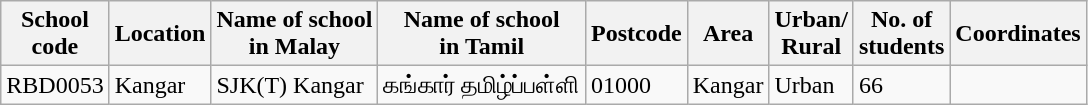<table class="wikitable">
<tr>
<th>School<br>code</th>
<th>Location</th>
<th>Name of school<br>in Malay</th>
<th>Name of school<br>in Tamil</th>
<th>Postcode</th>
<th>Area</th>
<th>Urban/<br>Rural</th>
<th>No. of<br>students</th>
<th>Coordinates</th>
</tr>
<tr>
<td>RBD0053</td>
<td>Kangar</td>
<td>SJK(T) Kangar</td>
<td>கங்கார் தமிழ்ப்பள்ளி</td>
<td>01000</td>
<td>Kangar</td>
<td>Urban</td>
<td>66</td>
<td></td>
</tr>
</table>
